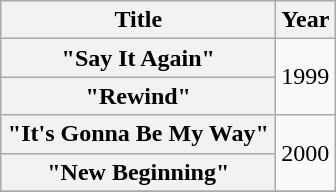<table class="wikitable plainrowheaders" style="text-align:center;">
<tr>
<th scope="col" style="width:11em;">Title</th>
<th scope="col">Year</th>
</tr>
<tr>
<th scope="row">"Say It Again"</th>
<td rowspan="2">1999</td>
</tr>
<tr>
<th scope="row">"Rewind"</th>
</tr>
<tr>
<th scope="row">"It's Gonna Be My Way"</th>
<td rowspan="2">2000</td>
</tr>
<tr>
<th scope="row">"New Beginning"</th>
</tr>
<tr>
</tr>
</table>
